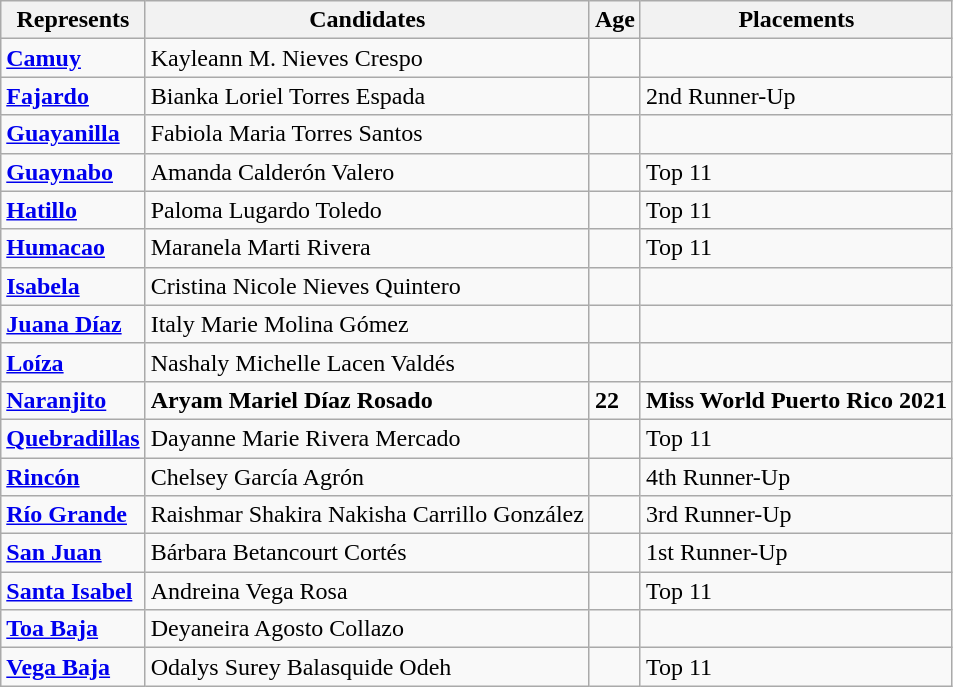<table class="sortable wikitable">
<tr>
<th>Represents</th>
<th>Candidates</th>
<th>Age</th>
<th>Placements</th>
</tr>
<tr>
<td><strong> <a href='#'>Camuy</a></strong></td>
<td>Kayleann M. Nieves Crespo</td>
<td></td>
<td></td>
</tr>
<tr>
<td><strong> <a href='#'>Fajardo</a></strong></td>
<td>Bianka Loriel Torres Espada</td>
<td></td>
<td>2nd Runner-Up</td>
</tr>
<tr>
<td><strong> <a href='#'>Guayanilla</a></strong></td>
<td>Fabiola Maria Torres Santos</td>
<td></td>
<td></td>
</tr>
<tr>
<td><strong> <a href='#'>Guaynabo</a></strong></td>
<td>Amanda Calderón Valero</td>
<td></td>
<td>Top 11</td>
</tr>
<tr>
<td><strong> <a href='#'>Hatillo</a></strong></td>
<td>Paloma Lugardo Toledo</td>
<td></td>
<td>Top 11</td>
</tr>
<tr>
<td><strong> <a href='#'>Humacao</a></strong></td>
<td>Maranela Marti Rivera</td>
<td></td>
<td>Top 11</td>
</tr>
<tr>
<td><strong> <a href='#'>Isabela</a></strong></td>
<td>Cristina Nicole Nieves Quintero</td>
<td></td>
<td></td>
</tr>
<tr>
<td><strong> <a href='#'>Juana Díaz</a></strong></td>
<td>Italy Marie Molina Gómez</td>
<td></td>
<td></td>
</tr>
<tr>
<td><strong> <a href='#'>Loíza</a></strong></td>
<td>Nashaly Michelle Lacen Valdés</td>
<td></td>
<td></td>
</tr>
<tr>
<td><strong> <a href='#'>Naranjito</a></strong></td>
<td><strong>Aryam Mariel Díaz Rosado</strong></td>
<td><strong>22</strong></td>
<td><strong>Miss World Puerto Rico 2021</strong></td>
</tr>
<tr>
<td><strong> <a href='#'>Quebradillas</a></strong></td>
<td>Dayanne Marie Rivera Mercado</td>
<td></td>
<td>Top 11</td>
</tr>
<tr>
<td><strong> <a href='#'>Rincón</a></strong></td>
<td>Chelsey García Agrón</td>
<td></td>
<td>4th Runner-Up</td>
</tr>
<tr>
<td><strong> <a href='#'>Río Grande</a></strong></td>
<td>Raishmar Shakira Nakisha Carrillo González</td>
<td></td>
<td>3rd Runner-Up</td>
</tr>
<tr>
<td><strong> <a href='#'>San Juan</a></strong></td>
<td>Bárbara Betancourt Cortés</td>
<td></td>
<td>1st Runner-Up</td>
</tr>
<tr>
<td><strong> <a href='#'>Santa Isabel</a></strong></td>
<td>Andreina Vega Rosa</td>
<td></td>
<td>Top 11</td>
</tr>
<tr>
<td><strong> <a href='#'>Toa Baja</a></strong></td>
<td>Deyaneira Agosto Collazo</td>
<td></td>
<td></td>
</tr>
<tr>
<td><strong> <a href='#'>Vega Baja</a></strong></td>
<td>Odalys Surey Balasquide Odeh</td>
<td></td>
<td>Top 11</td>
</tr>
</table>
